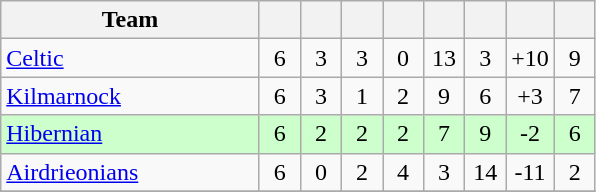<table class="wikitable" style="text-align:center;">
<tr>
<th width=165>Team</th>
<th width=20></th>
<th width=20></th>
<th width=20></th>
<th width=20></th>
<th width=20></th>
<th width=20></th>
<th width=20></th>
<th width=20></th>
</tr>
<tr>
<td align="left"><a href='#'>Celtic</a></td>
<td>6</td>
<td>3</td>
<td>3</td>
<td>0</td>
<td>13</td>
<td>3</td>
<td>+10</td>
<td>9</td>
</tr>
<tr>
<td align="left"><a href='#'>Kilmarnock</a></td>
<td>6</td>
<td>3</td>
<td>1</td>
<td>2</td>
<td>9</td>
<td>6</td>
<td>+3</td>
<td>7</td>
</tr>
<tr style="background:#cfc;">
<td align="left"><a href='#'>Hibernian</a></td>
<td>6</td>
<td>2</td>
<td>2</td>
<td>2</td>
<td>7</td>
<td>9</td>
<td>-2</td>
<td>6</td>
</tr>
<tr>
<td align="left"><a href='#'>Airdrieonians</a></td>
<td>6</td>
<td>0</td>
<td>2</td>
<td>4</td>
<td>3</td>
<td>14</td>
<td>-11</td>
<td>2</td>
</tr>
<tr>
</tr>
</table>
